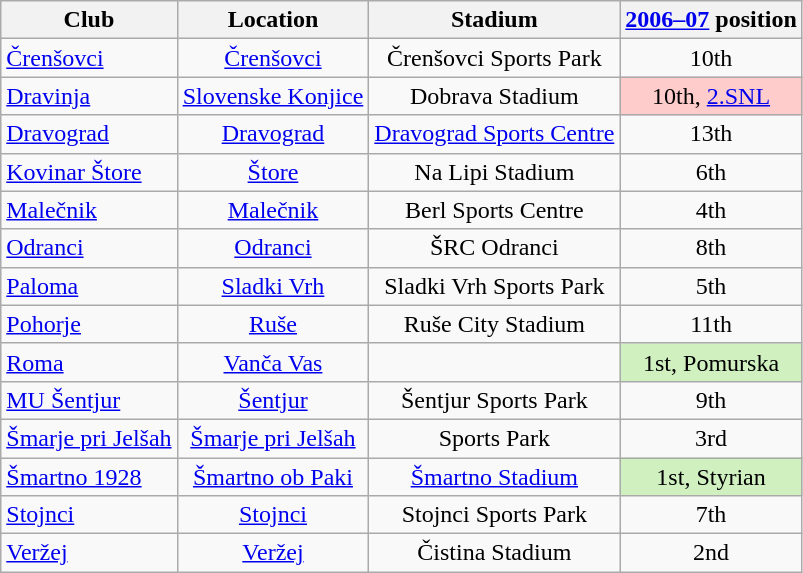<table class="wikitable" style="text-align:center;">
<tr>
<th>Club</th>
<th>Location</th>
<th>Stadium</th>
<th><a href='#'>2006–07</a> position</th>
</tr>
<tr>
<td style="text-align:left;"><a href='#'>Črenšovci</a></td>
<td><a href='#'>Črenšovci</a></td>
<td>Črenšovci Sports Park</td>
<td>10th</td>
</tr>
<tr>
<td style="text-align:left;"><a href='#'>Dravinja</a></td>
<td><a href='#'>Slovenske Konjice</a></td>
<td>Dobrava Stadium</td>
<td bgcolor="#FFCCCC">10th, <a href='#'>2.SNL</a></td>
</tr>
<tr>
<td style="text-align:left;"><a href='#'>Dravograd</a></td>
<td><a href='#'>Dravograd</a></td>
<td><a href='#'>Dravograd Sports Centre</a></td>
<td>13th</td>
</tr>
<tr>
<td style="text-align:left;"><a href='#'>Kovinar Štore</a></td>
<td><a href='#'>Štore</a></td>
<td>Na Lipi Stadium</td>
<td>6th</td>
</tr>
<tr>
<td style="text-align:left;"><a href='#'>Malečnik</a></td>
<td><a href='#'>Malečnik</a></td>
<td>Berl Sports Centre</td>
<td>4th</td>
</tr>
<tr>
<td style="text-align:left;"><a href='#'>Odranci</a></td>
<td><a href='#'>Odranci</a></td>
<td>ŠRC Odranci</td>
<td>8th</td>
</tr>
<tr>
<td style="text-align:left;"><a href='#'>Paloma</a></td>
<td><a href='#'>Sladki Vrh</a></td>
<td>Sladki Vrh Sports Park</td>
<td>5th</td>
</tr>
<tr>
<td style="text-align:left;"><a href='#'>Pohorje</a></td>
<td><a href='#'>Ruše</a></td>
<td>Ruše City Stadium</td>
<td>11th</td>
</tr>
<tr>
<td style="text-align:left;"><a href='#'>Roma</a></td>
<td><a href='#'>Vanča Vas</a></td>
<td></td>
<td bgcolor="#D0F0C0">1st, Pomurska</td>
</tr>
<tr>
<td style="text-align:left;"><a href='#'>MU Šentjur</a></td>
<td><a href='#'>Šentjur</a></td>
<td>Šentjur Sports Park</td>
<td>9th</td>
</tr>
<tr>
<td style="text-align:left;"><a href='#'>Šmarje pri Jelšah</a></td>
<td><a href='#'>Šmarje pri Jelšah</a></td>
<td>Sports Park</td>
<td>3rd</td>
</tr>
<tr>
<td style="text-align:left;"><a href='#'>Šmartno 1928</a></td>
<td><a href='#'>Šmartno ob Paki</a></td>
<td><a href='#'>Šmartno Stadium</a></td>
<td bgcolor="#D0F0C0">1st, Styrian</td>
</tr>
<tr>
<td style="text-align:left;"><a href='#'>Stojnci</a></td>
<td><a href='#'>Stojnci</a></td>
<td>Stojnci Sports Park</td>
<td>7th</td>
</tr>
<tr>
<td style="text-align:left;"><a href='#'>Veržej</a></td>
<td><a href='#'>Veržej</a></td>
<td>Čistina Stadium</td>
<td>2nd</td>
</tr>
</table>
